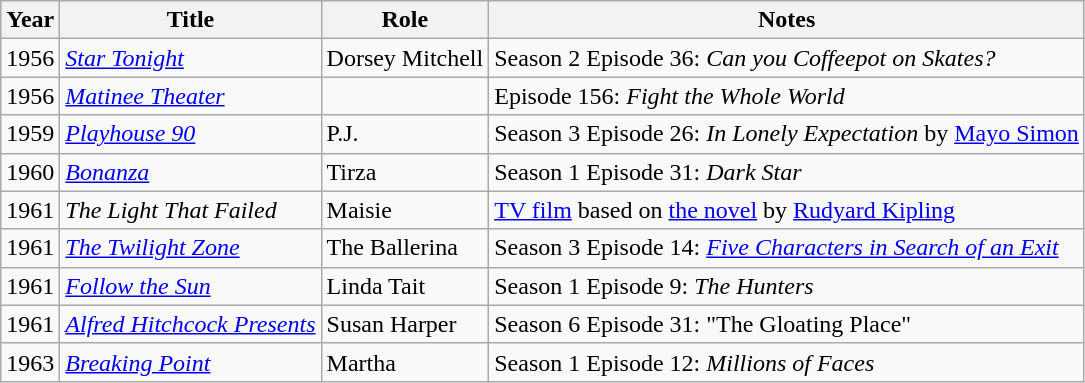<table class="wikitable">
<tr>
<th>Year</th>
<th>Title</th>
<th>Role</th>
<th>Notes</th>
</tr>
<tr>
<td>1956</td>
<td><em><a href='#'>Star Tonight</a></em></td>
<td>Dorsey Mitchell</td>
<td>Season 2 Episode 36: <em>Can you Coffeepot on Skates?</em></td>
</tr>
<tr>
<td>1956</td>
<td><em><a href='#'>Matinee Theater</a></em></td>
<td></td>
<td>Episode 156: <em>Fight the Whole World</em></td>
</tr>
<tr>
<td>1959</td>
<td><em><a href='#'>Playhouse 90</a></em></td>
<td>P.J.</td>
<td>Season 3 Episode 26: <em>In Lonely Expectation</em> by <a href='#'>Mayo Simon</a></td>
</tr>
<tr>
<td>1960</td>
<td><em><a href='#'>Bonanza</a></em></td>
<td>Tirza</td>
<td>Season 1 Episode 31: <em>Dark Star</em></td>
</tr>
<tr>
<td>1961</td>
<td><em>The Light That Failed</em></td>
<td>Maisie</td>
<td><a href='#'>TV film</a> based on <a href='#'>the novel</a> by <a href='#'>Rudyard Kipling</a></td>
</tr>
<tr>
<td>1961</td>
<td><em><a href='#'>The Twilight Zone</a></em></td>
<td>The Ballerina</td>
<td>Season 3 Episode 14: <em><a href='#'>Five Characters in Search of an Exit</a></em></td>
</tr>
<tr>
<td>1961</td>
<td><em><a href='#'>Follow the Sun</a></em></td>
<td>Linda Tait</td>
<td>Season 1 Episode 9: <em>The Hunters</em></td>
</tr>
<tr>
<td>1961</td>
<td><em><a href='#'>Alfred Hitchcock Presents</a></em></td>
<td>Susan Harper</td>
<td>Season 6 Episode 31: "The Gloating Place"</td>
</tr>
<tr>
<td>1963</td>
<td><em><a href='#'>Breaking Point</a></em></td>
<td>Martha</td>
<td>Season 1 Episode 12: <em>Millions of Faces</em></td>
</tr>
</table>
